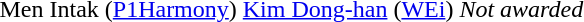<table>
<tr>
<td>Men</td>
<td style="text-align:center">Intak (<a href='#'>P1Harmony</a>)</td>
<td style="text-align:center"><a href='#'>Kim Dong-han</a> (<a href='#'>WEi</a>)</td>
<td style="text-align:center"><em>Not awarded</em></td>
</tr>
</table>
